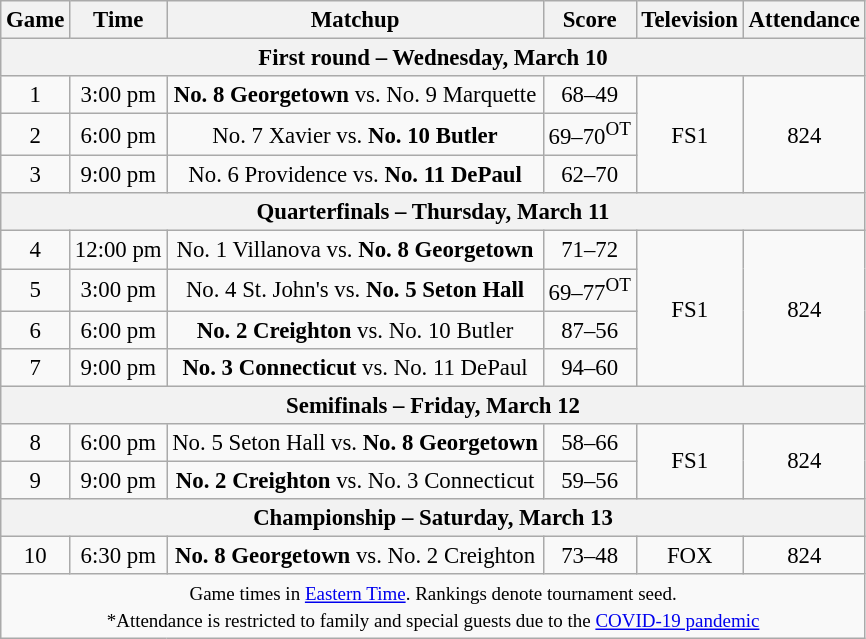<table class="wikitable" style="font-size: 95%;text-align:center">
<tr>
<th>Game</th>
<th>Time</th>
<th>Matchup</th>
<th>Score</th>
<th>Television</th>
<th>Attendance</th>
</tr>
<tr>
<th colspan=6>First round – Wednesday, March 10</th>
</tr>
<tr>
<td>1</td>
<td>3:00 pm</td>
<td><strong>No. 8 Georgetown</strong> vs. No. 9 Marquette</td>
<td>68–49</td>
<td rowspan=3>FS1</td>
<td rowspan=3>824</td>
</tr>
<tr>
<td>2</td>
<td>6:00 pm</td>
<td>No. 7 Xavier vs. <strong>No. 10 Butler</strong></td>
<td>69–70<sup>OT</sup></td>
</tr>
<tr>
<td>3</td>
<td>9:00 pm</td>
<td>No. 6 Providence vs. <strong>No. 11 DePaul</strong></td>
<td>62–70</td>
</tr>
<tr>
<th colspan=6>Quarterfinals – Thursday, March 11</th>
</tr>
<tr>
<td>4</td>
<td>12:00 pm</td>
<td>No. 1 Villanova vs. <strong>No. 8 Georgetown</strong></td>
<td>71–72</td>
<td rowspan=4>FS1</td>
<td rowspan=4>824</td>
</tr>
<tr>
<td>5</td>
<td>3:00 pm</td>
<td>No. 4 St. John's vs. <strong>No. 5 Seton Hall</strong></td>
<td>69–77<sup>OT</sup></td>
</tr>
<tr>
<td>6</td>
<td>6:00 pm</td>
<td><strong>No. 2 Creighton</strong> vs. No. 10 Butler</td>
<td>87–56</td>
</tr>
<tr>
<td>7</td>
<td>9:00 pm</td>
<td><strong>No. 3 Connecticut</strong> vs. No. 11 DePaul</td>
<td>94–60</td>
</tr>
<tr>
<th colspan=6>Semifinals – Friday, March 12</th>
</tr>
<tr>
<td>8</td>
<td>6:00 pm</td>
<td>No. 5 Seton Hall vs. <strong>No. 8 Georgetown</strong></td>
<td>58–66</td>
<td rowspan=2>FS1</td>
<td rowspan=2>824</td>
</tr>
<tr>
<td>9</td>
<td>9:00 pm</td>
<td><strong>No. 2 Creighton</strong> vs. No. 3 Connecticut</td>
<td>59–56</td>
</tr>
<tr>
<th colspan=6>Championship – Saturday, March 13</th>
</tr>
<tr>
<td>10</td>
<td>6:30 pm</td>
<td><strong>No. 8 Georgetown</strong> vs. No. 2 Creighton</td>
<td>73–48</td>
<td>FOX</td>
<td>824</td>
</tr>
<tr>
<td colspan=6><small>Game times in <a href='#'>Eastern Time</a>. Rankings denote tournament seed.</small><br><small>*Attendance is restricted to family and special guests due to the <a href='#'>COVID-19 pandemic</a></small></td>
</tr>
</table>
